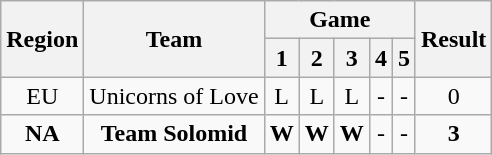<table class="wikitable" style="text-align:center;">
<tr>
<th rowspan="2">Region</th>
<th rowspan="2">Team</th>
<th colspan="5">Game</th>
<th rowspan="2">Result</th>
</tr>
<tr>
<th>1</th>
<th>2</th>
<th>3</th>
<th>4</th>
<th>5</th>
</tr>
<tr>
<td>EU</td>
<td>Unicorns of Love</td>
<td>L</td>
<td>L</td>
<td>L</td>
<td>-</td>
<td>-</td>
<td>0</td>
</tr>
<tr>
<td><strong>NA</strong></td>
<td><strong>Team Solomid</strong></td>
<td><strong>W</strong></td>
<td><strong>W</strong></td>
<td><strong>W</strong></td>
<td>-</td>
<td>-</td>
<td><strong>3</strong></td>
</tr>
</table>
